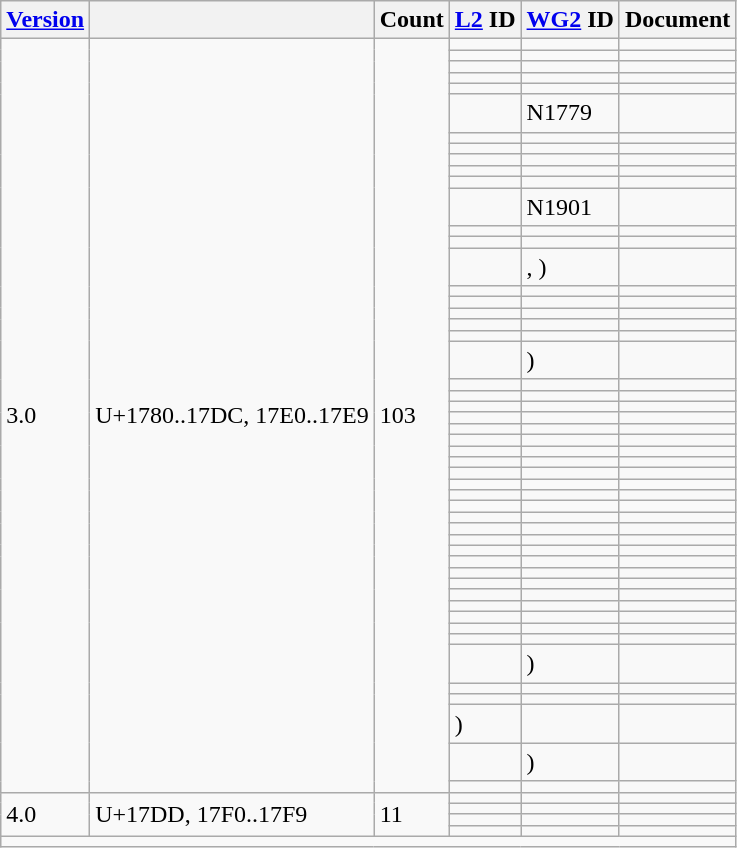<table class="wikitable collapsible sticky-header">
<tr>
<th><a href='#'>Version</a></th>
<th></th>
<th>Count</th>
<th><a href='#'>L2</a> ID</th>
<th><a href='#'>WG2</a> ID</th>
<th>Document</th>
</tr>
<tr>
<td rowspan="51">3.0</td>
<td rowspan="51">U+1780..17DC, 17E0..17E9</td>
<td rowspan="51">103</td>
<td></td>
<td></td>
<td></td>
</tr>
<tr>
<td></td>
<td></td>
<td></td>
</tr>
<tr>
<td></td>
<td></td>
<td></td>
</tr>
<tr>
<td></td>
<td></td>
<td></td>
</tr>
<tr>
<td></td>
<td></td>
<td></td>
</tr>
<tr>
<td></td>
<td>N1779</td>
<td></td>
</tr>
<tr>
<td></td>
<td></td>
<td></td>
</tr>
<tr>
<td></td>
<td></td>
<td></td>
</tr>
<tr>
<td></td>
<td></td>
<td></td>
</tr>
<tr>
<td></td>
<td></td>
<td></td>
</tr>
<tr>
<td></td>
<td></td>
<td></td>
</tr>
<tr>
<td></td>
<td>N1901</td>
<td></td>
</tr>
<tr>
<td></td>
<td></td>
<td></td>
</tr>
<tr>
<td></td>
<td></td>
<td></td>
</tr>
<tr>
<td></td>
<td> , )</td>
<td></td>
</tr>
<tr>
<td></td>
<td></td>
<td></td>
</tr>
<tr>
<td></td>
<td></td>
<td></td>
</tr>
<tr>
<td></td>
<td></td>
<td></td>
</tr>
<tr>
<td></td>
<td></td>
<td></td>
</tr>
<tr>
<td></td>
<td></td>
<td></td>
</tr>
<tr>
<td></td>
<td> )</td>
<td></td>
</tr>
<tr>
<td></td>
<td></td>
<td></td>
</tr>
<tr>
<td></td>
<td></td>
<td></td>
</tr>
<tr>
<td></td>
<td></td>
<td></td>
</tr>
<tr>
<td></td>
<td></td>
<td></td>
</tr>
<tr>
<td></td>
<td></td>
<td></td>
</tr>
<tr>
<td></td>
<td></td>
<td></td>
</tr>
<tr>
<td></td>
<td></td>
<td></td>
</tr>
<tr>
<td></td>
<td></td>
<td></td>
</tr>
<tr>
<td></td>
<td></td>
<td></td>
</tr>
<tr>
<td></td>
<td></td>
<td></td>
</tr>
<tr>
<td></td>
<td></td>
<td></td>
</tr>
<tr>
<td></td>
<td></td>
<td></td>
</tr>
<tr>
<td></td>
<td></td>
<td></td>
</tr>
<tr>
<td></td>
<td></td>
<td></td>
</tr>
<tr>
<td></td>
<td></td>
<td></td>
</tr>
<tr>
<td></td>
<td></td>
<td></td>
</tr>
<tr>
<td></td>
<td></td>
<td></td>
</tr>
<tr>
<td></td>
<td></td>
<td></td>
</tr>
<tr>
<td></td>
<td></td>
<td></td>
</tr>
<tr>
<td></td>
<td></td>
<td></td>
</tr>
<tr>
<td></td>
<td></td>
<td></td>
</tr>
<tr>
<td></td>
<td></td>
<td></td>
</tr>
<tr>
<td></td>
<td></td>
<td></td>
</tr>
<tr>
<td></td>
<td></td>
<td></td>
</tr>
<tr>
<td></td>
<td> )</td>
<td></td>
</tr>
<tr>
<td></td>
<td></td>
<td></td>
</tr>
<tr>
<td></td>
<td></td>
<td></td>
</tr>
<tr>
<td> )</td>
<td></td>
<td></td>
</tr>
<tr>
<td></td>
<td> )</td>
<td></td>
</tr>
<tr>
<td></td>
<td></td>
<td></td>
</tr>
<tr>
<td rowspan="4">4.0</td>
<td rowspan="4">U+17DD, 17F0..17F9</td>
<td rowspan="4">11</td>
<td></td>
<td></td>
<td></td>
</tr>
<tr>
<td></td>
<td></td>
<td></td>
</tr>
<tr>
<td></td>
<td></td>
<td></td>
</tr>
<tr>
<td></td>
<td></td>
<td></td>
</tr>
<tr class="sortbottom">
<td colspan="6"></td>
</tr>
</table>
